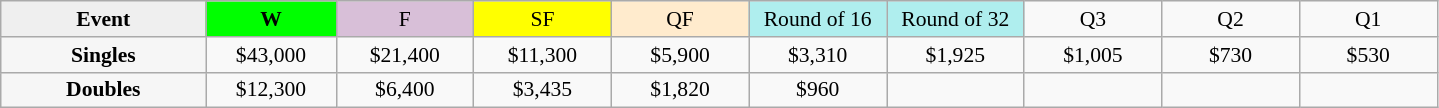<table class=wikitable style=font-size:90%;text-align:center>
<tr>
<td width=130 bgcolor=#efefef><strong>Event</strong></td>
<td width=80 bgcolor=lime><strong>W</strong></td>
<td width=85 bgcolor=thistle>F</td>
<td width=85 bgcolor=ffff00>SF</td>
<td width=85 bgcolor=ffebcd>QF</td>
<td width=85 bgcolor=afeeee>Round of 16</td>
<td width=85 bgcolor=afeeee>Round of 32</td>
<td width=85>Q3</td>
<td width=85>Q2</td>
<td width=85>Q1</td>
</tr>
<tr>
<th style=background:#f6f6f6>Singles</th>
<td>$43,000</td>
<td>$21,400</td>
<td>$11,300</td>
<td>$5,900</td>
<td>$3,310</td>
<td>$1,925</td>
<td>$1,005</td>
<td>$730</td>
<td>$530</td>
</tr>
<tr>
<th style=background:#f6f6f6>Doubles</th>
<td>$12,300</td>
<td>$6,400</td>
<td>$3,435</td>
<td>$1,820</td>
<td>$960</td>
<td></td>
<td></td>
<td></td>
<td></td>
</tr>
</table>
